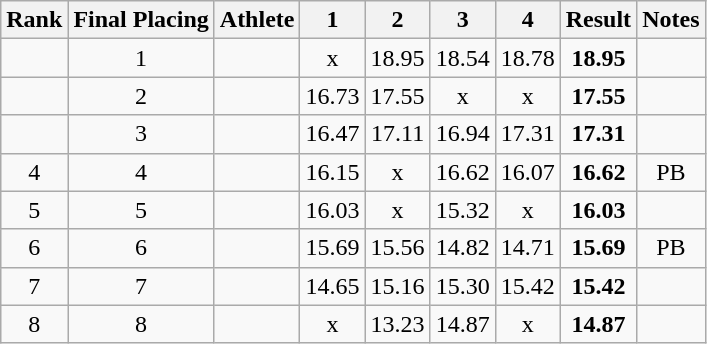<table class="wikitable sortable" style="text-align:center">
<tr>
<th>Rank</th>
<th>Final Placing</th>
<th>Athlete</th>
<th>1</th>
<th>2</th>
<th>3</th>
<th>4</th>
<th>Result</th>
<th>Notes</th>
</tr>
<tr>
<td></td>
<td>1</td>
<td align=left></td>
<td>x</td>
<td>18.95</td>
<td>18.54</td>
<td>18.78</td>
<td><strong>18.95</strong></td>
<td></td>
</tr>
<tr>
<td></td>
<td>2</td>
<td align=left></td>
<td>16.73</td>
<td>17.55</td>
<td>x</td>
<td>x</td>
<td><strong>17.55</strong></td>
<td></td>
</tr>
<tr>
<td></td>
<td>3</td>
<td align=left></td>
<td>16.47</td>
<td>17.11</td>
<td>16.94</td>
<td>17.31</td>
<td><strong>17.31</strong></td>
<td></td>
</tr>
<tr>
<td>4</td>
<td>4</td>
<td align=left></td>
<td>16.15</td>
<td>x</td>
<td>16.62</td>
<td>16.07</td>
<td><strong>16.62</strong></td>
<td>PB</td>
</tr>
<tr>
<td>5</td>
<td>5</td>
<td align=left></td>
<td>16.03</td>
<td>x</td>
<td>15.32</td>
<td>x</td>
<td><strong>16.03</strong></td>
<td></td>
</tr>
<tr>
<td>6</td>
<td>6</td>
<td align=left></td>
<td>15.69</td>
<td>15.56</td>
<td>14.82</td>
<td>14.71</td>
<td><strong>15.69</strong></td>
<td>PB</td>
</tr>
<tr>
<td>7</td>
<td>7</td>
<td align=left></td>
<td>14.65</td>
<td>15.16</td>
<td>15.30</td>
<td>15.42</td>
<td><strong>15.42</strong></td>
<td></td>
</tr>
<tr>
<td>8</td>
<td>8</td>
<td align=left></td>
<td>x</td>
<td>13.23</td>
<td>14.87</td>
<td>x</td>
<td><strong>14.87</strong></td>
<td></td>
</tr>
</table>
